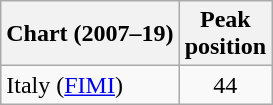<table class="wikitable sortable">
<tr>
<th>Chart (2007–19)</th>
<th>Peak<br>position</th>
</tr>
<tr>
<td>Italy (<a href='#'>FIMI</a>)</td>
<td style="text-align:center;">44</td>
</tr>
</table>
